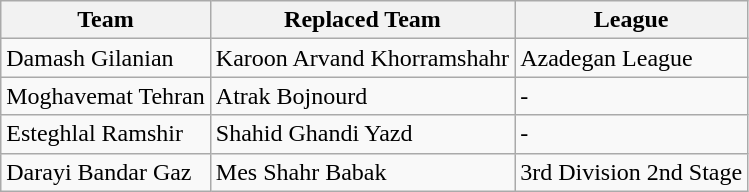<table class="wikitable">
<tr>
<th>Team</th>
<th>Replaced Team</th>
<th>League</th>
</tr>
<tr>
<td>Damash Gilanian</td>
<td>Karoon Arvand Khorramshahr</td>
<td>Azadegan League</td>
</tr>
<tr>
<td>Moghavemat Tehran</td>
<td>Atrak Bojnourd</td>
<td>-</td>
</tr>
<tr>
<td>Esteghlal Ramshir</td>
<td>Shahid Ghandi Yazd</td>
<td>-</td>
</tr>
<tr>
<td>Darayi Bandar Gaz</td>
<td>Mes Shahr Babak</td>
<td>3rd Division 2nd Stage</td>
</tr>
</table>
